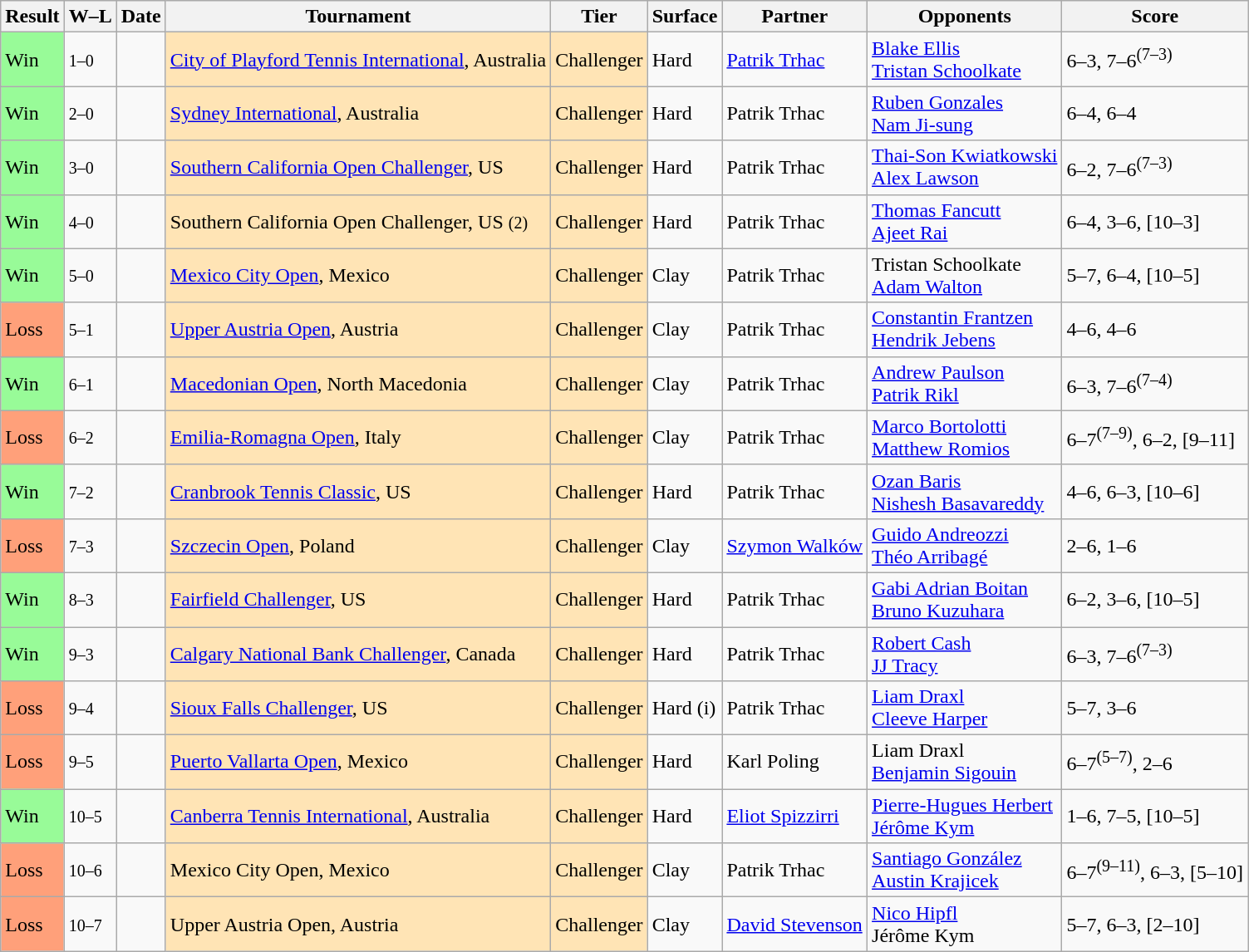<table class="sortable wikitable nowrap">
<tr>
<th>Result</th>
<th class="unsortable">W–L</th>
<th>Date</th>
<th>Tournament</th>
<th>Tier</th>
<th>Surface</th>
<th>Partner</th>
<th>Opponents</th>
<th class="unsortable">Score</th>
</tr>
<tr>
<td bgcolor=98FB98>Win</td>
<td><small>1–0</small></td>
<td><a href='#'></a></td>
<td style="background:moccasin;"><a href='#'>City of Playford Tennis International</a>, Australia</td>
<td style="background:moccasin;">Challenger</td>
<td>Hard</td>
<td> <a href='#'>Patrik Trhac</a></td>
<td> <a href='#'>Blake Ellis</a><br> <a href='#'>Tristan Schoolkate</a></td>
<td>6–3, 7–6<sup>(7–3)</sup></td>
</tr>
<tr>
<td bgcolor=98FB98>Win</td>
<td><small>2–0</small></td>
<td><a href='#'></a></td>
<td style="background:moccasin;"><a href='#'>Sydney International</a>, Australia</td>
<td style="background:moccasin;">Challenger</td>
<td>Hard</td>
<td> Patrik Trhac</td>
<td> <a href='#'>Ruben Gonzales</a><br> <a href='#'>Nam Ji-sung</a></td>
<td>6–4, 6–4</td>
</tr>
<tr>
<td bgcolor=98FB98>Win</td>
<td><small>3–0</small></td>
<td><a href='#'></a></td>
<td style="background:moccasin;"><a href='#'>Southern California Open Challenger</a>, US</td>
<td style="background:moccasin;">Challenger</td>
<td>Hard</td>
<td> Patrik Trhac</td>
<td> <a href='#'>Thai-Son Kwiatkowski</a><br> <a href='#'>Alex Lawson</a></td>
<td>6–2, 7–6<sup>(7–3)</sup></td>
</tr>
<tr>
<td bgcolor=98FB98>Win</td>
<td><small>4–0</small></td>
<td><a href='#'></a></td>
<td style="background:moccasin;">Southern California Open Challenger, US <small>(2)</small></td>
<td style="background:moccasin;">Challenger</td>
<td>Hard</td>
<td> Patrik Trhac</td>
<td> <a href='#'>Thomas Fancutt</a><br> <a href='#'>Ajeet Rai</a></td>
<td>6–4, 3–6, [10–3]</td>
</tr>
<tr>
<td bgcolor=98FB98>Win</td>
<td><small>5–0</small></td>
<td><a href='#'></a></td>
<td style="background:moccasin;"><a href='#'>Mexico City Open</a>, Mexico</td>
<td style="background:moccasin;">Challenger</td>
<td>Clay</td>
<td> Patrik Trhac</td>
<td> Tristan Schoolkate<br> <a href='#'>Adam Walton</a></td>
<td>5–7, 6–4, [10–5]</td>
</tr>
<tr>
<td bgcolor=FFA07A>Loss</td>
<td><small>5–1</small></td>
<td><a href='#'></a></td>
<td style="background:moccasin;"><a href='#'>Upper Austria Open</a>, Austria</td>
<td style="background:moccasin;">Challenger</td>
<td>Clay</td>
<td> Patrik Trhac</td>
<td> <a href='#'>Constantin Frantzen</a><br> <a href='#'>Hendrik Jebens</a></td>
<td>4–6, 4–6</td>
</tr>
<tr>
<td bgcolor=98FB98>Win</td>
<td><small>6–1</small></td>
<td><a href='#'></a></td>
<td style="background:moccasin;"><a href='#'>Macedonian Open</a>, North Macedonia</td>
<td style="background:moccasin;">Challenger</td>
<td>Clay</td>
<td> Patrik Trhac</td>
<td> <a href='#'>Andrew Paulson</a><br> <a href='#'>Patrik Rikl</a></td>
<td>6–3, 7–6<sup>(7–4)</sup></td>
</tr>
<tr>
<td bgcolor=FFA07A>Loss</td>
<td><small>6–2</small></td>
<td><a href='#'></a></td>
<td style="background:moccasin;"><a href='#'>Emilia-Romagna Open</a>, Italy</td>
<td style="background:moccasin;">Challenger</td>
<td>Clay</td>
<td> Patrik Trhac</td>
<td> <a href='#'>Marco Bortolotti</a><br> <a href='#'>Matthew Romios</a></td>
<td>6–7<sup>(7–9)</sup>, 6–2, [9–11]</td>
</tr>
<tr>
<td bgcolor=98FB98>Win</td>
<td><small>7–2</small></td>
<td><a href='#'></a></td>
<td style="background:moccasin;"><a href='#'>Cranbrook Tennis Classic</a>, US</td>
<td style="background:moccasin;">Challenger</td>
<td>Hard</td>
<td> Patrik Trhac</td>
<td> <a href='#'>Ozan Baris</a><br> <a href='#'>Nishesh Basavareddy</a></td>
<td>4–6, 6–3, [10–6]</td>
</tr>
<tr>
<td bgcolor=FFA07A>Loss</td>
<td><small>7–3</small></td>
<td><a href='#'></a></td>
<td style="background:moccasin;"><a href='#'>Szczecin Open</a>, Poland</td>
<td style="background:moccasin;">Challenger</td>
<td>Clay</td>
<td> <a href='#'>Szymon Walków</a></td>
<td> <a href='#'>Guido Andreozzi</a><br> <a href='#'>Théo Arribagé</a></td>
<td>2–6, 1–6</td>
</tr>
<tr>
<td bgcolor=98FB98>Win</td>
<td><small>8–3</small></td>
<td><a href='#'></a></td>
<td style="background:moccasin;"><a href='#'>Fairfield Challenger</a>, US</td>
<td style="background:moccasin;">Challenger</td>
<td>Hard</td>
<td> Patrik Trhac</td>
<td> <a href='#'>Gabi Adrian Boitan</a><br> <a href='#'>Bruno Kuzuhara</a></td>
<td>6–2, 3–6, [10–5]</td>
</tr>
<tr>
<td bgcolor=98FB98>Win</td>
<td><small>9–3</small></td>
<td><a href='#'></a></td>
<td style="background:moccasin;"><a href='#'>Calgary National Bank Challenger</a>, Canada</td>
<td style="background:moccasin;">Challenger</td>
<td>Hard</td>
<td> Patrik Trhac</td>
<td> <a href='#'>Robert Cash</a><br> <a href='#'>JJ Tracy</a></td>
<td>6–3, 7–6<sup>(7–3)</sup></td>
</tr>
<tr>
<td bgcolor=FFA07A>Loss</td>
<td><small>9–4</small></td>
<td><a href='#'></a></td>
<td style="background:moccasin;"><a href='#'>Sioux Falls Challenger</a>, US</td>
<td style="background:moccasin;">Challenger</td>
<td>Hard (i)</td>
<td> Patrik Trhac</td>
<td> <a href='#'>Liam Draxl</a><br> <a href='#'>Cleeve Harper</a></td>
<td>5–7, 3–6</td>
</tr>
<tr>
<td bgcolor=FFA07A>Loss</td>
<td><small>9–5</small></td>
<td><a href='#'></a></td>
<td style="background:moccasin;"><a href='#'>Puerto Vallarta Open</a>, Mexico</td>
<td style="background:moccasin;">Challenger</td>
<td>Hard</td>
<td> Karl Poling</td>
<td> Liam Draxl<br> <a href='#'>Benjamin Sigouin</a></td>
<td>6–7<sup>(5–7)</sup>, 2–6</td>
</tr>
<tr>
<td bgcolor=98FB98>Win</td>
<td><small>10–5</small></td>
<td><a href='#'></a></td>
<td style="background:moccasin;"><a href='#'>Canberra Tennis International</a>, Australia</td>
<td style="background:moccasin;">Challenger</td>
<td>Hard</td>
<td> <a href='#'>Eliot Spizzirri</a></td>
<td> <a href='#'>Pierre-Hugues Herbert</a> <br>  <a href='#'>Jérôme Kym</a></td>
<td>1–6, 7–5, [10–5]</td>
</tr>
<tr>
<td bgcolor=FFA07A>Loss</td>
<td><small>10–6</small></td>
<td><a href='#'></a></td>
<td style="background:moccasin;">Mexico City Open, Mexico</td>
<td style="background:moccasin;">Challenger</td>
<td>Clay</td>
<td> Patrik Trhac</td>
<td> <a href='#'>Santiago González</a> <br>  <a href='#'>Austin Krajicek</a></td>
<td>6–7<sup>(9–11)</sup>, 6–3, [5–10]</td>
</tr>
<tr>
<td bgcolor=FFA07A>Loss</td>
<td><small>10–7</small></td>
<td><a href='#'></a></td>
<td style="background:moccasin;">Upper Austria Open, Austria</td>
<td style="background:moccasin;">Challenger</td>
<td>Clay</td>
<td> <a href='#'>David Stevenson</a></td>
<td> <a href='#'>Nico Hipfl</a><br> Jérôme Kym</td>
<td>5–7, 6–3, [2–10]</td>
</tr>
</table>
